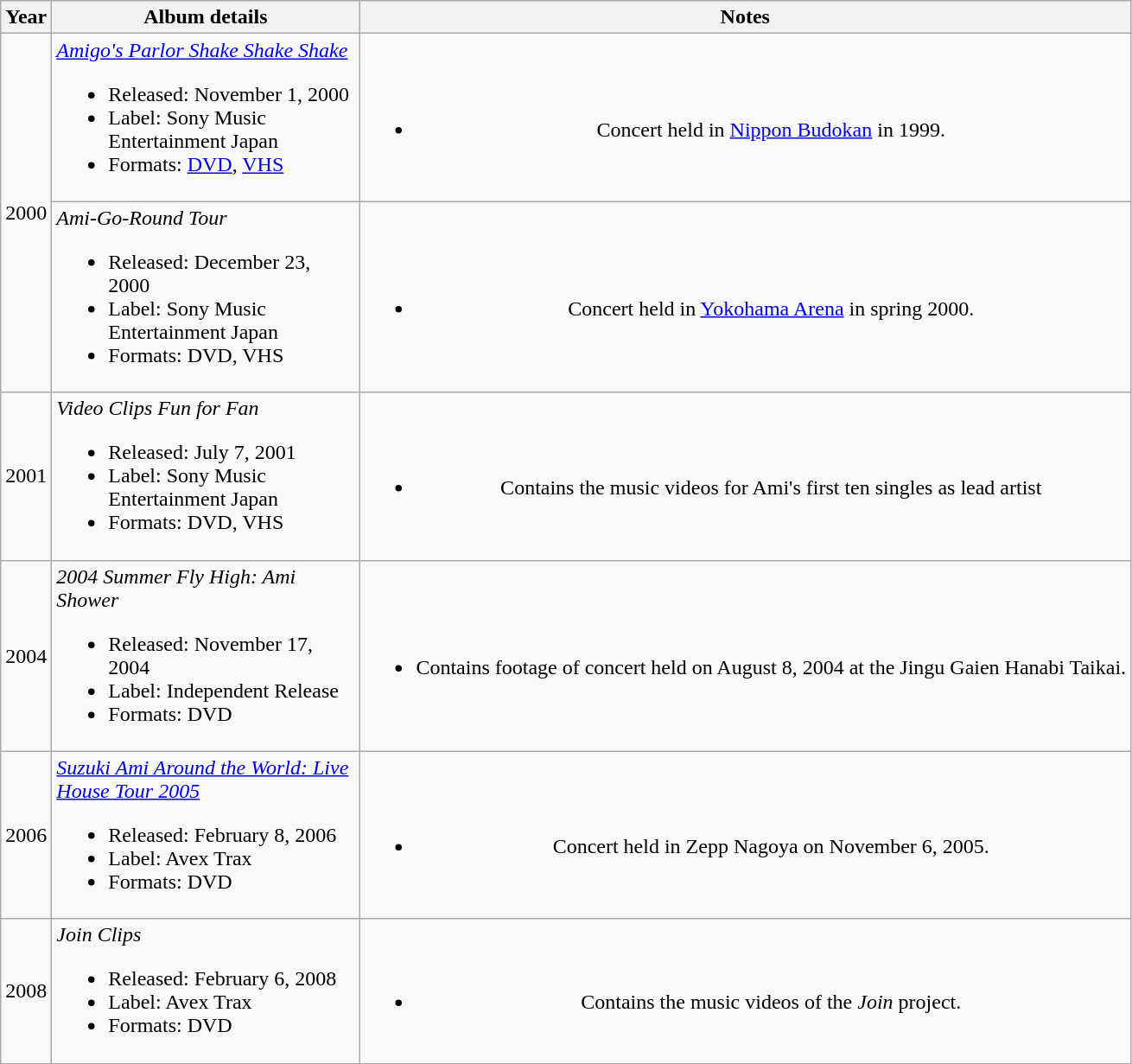<table class="wikitable" style="text-align:center;">
<tr>
<th>Year</th>
<th style="width:230px;">Album details</th>
<th>Notes</th>
</tr>
<tr>
<td rowspan="2">2000</td>
<td align=left><em><a href='#'>Amigo's Parlor Shake Shake Shake</a></em><br><ul><li>Released: November 1, 2000</li><li>Label: Sony Music Entertainment Japan</li><li>Formats: <a href='#'>DVD</a>, <a href='#'>VHS</a></li></ul></td>
<td><br><ul><li>Concert held in <a href='#'>Nippon Budokan</a> in 1999.</li></ul></td>
</tr>
<tr>
<td align=left><em>Ami-Go-Round Tour</em><br><ul><li>Released: December 23, 2000</li><li>Label: Sony Music Entertainment Japan</li><li>Formats: DVD, VHS</li></ul></td>
<td><br><ul><li>Concert held in <a href='#'>Yokohama Arena</a> in spring 2000.</li></ul></td>
</tr>
<tr>
<td>2001</td>
<td align=left><em>Video Clips Fun for Fan</em><br><ul><li>Released: July 7, 2001</li><li>Label: Sony Music Entertainment Japan</li><li>Formats: DVD, VHS</li></ul></td>
<td><br><ul><li>Contains the music videos for Ami's first ten singles as lead artist</li></ul></td>
</tr>
<tr>
<td>2004</td>
<td align=left><em>2004 Summer Fly High: Ami Shower</em><br><ul><li>Released: November 17, 2004</li><li>Label: Independent Release</li><li>Formats: DVD</li></ul></td>
<td><br><ul><li>Contains footage of concert held on August 8, 2004 at the Jingu Gaien Hanabi Taikai.</li></ul></td>
</tr>
<tr>
<td>2006</td>
<td align=left><em><a href='#'>Suzuki Ami Around the World: Live House Tour 2005</a></em><br><ul><li>Released: February 8, 2006</li><li>Label: Avex Trax</li><li>Formats: DVD</li></ul></td>
<td><br><ul><li>Concert held in Zepp Nagoya on November 6, 2005.</li></ul></td>
</tr>
<tr>
<td>2008</td>
<td align=left><em>Join Clips</em><br><ul><li>Released: February 6, 2008</li><li>Label: Avex Trax</li><li>Formats: DVD</li></ul></td>
<td><br><ul><li>Contains the music videos of the <em>Join</em> project.</li></ul></td>
</tr>
</table>
